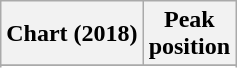<table class="wikitable sortable plainrowheaders" style="text-align:center;">
<tr>
<th>Chart (2018)</th>
<th>Peak <br> position</th>
</tr>
<tr>
</tr>
<tr>
</tr>
<tr>
</tr>
</table>
